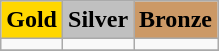<table class="wikitable">
<tr align="center">
<td bgcolor="gold"><strong>Gold</strong></td>
<td bgcolor="silver"><strong>Silver</strong></td>
<td bgcolor="CC9966"><strong>Bronze</strong></td>
</tr>
<tr valign="top">
<td></td>
<td></td>
<td></td>
</tr>
<tr>
</tr>
</table>
